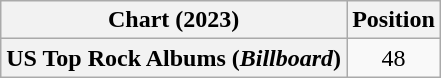<table class="wikitable plainrowheaders" style="text-align:center">
<tr>
<th scope="col">Chart (2023)</th>
<th scope="col">Position</th>
</tr>
<tr>
<th scope="row">US Top Rock Albums (<em>Billboard</em>)</th>
<td>48</td>
</tr>
</table>
